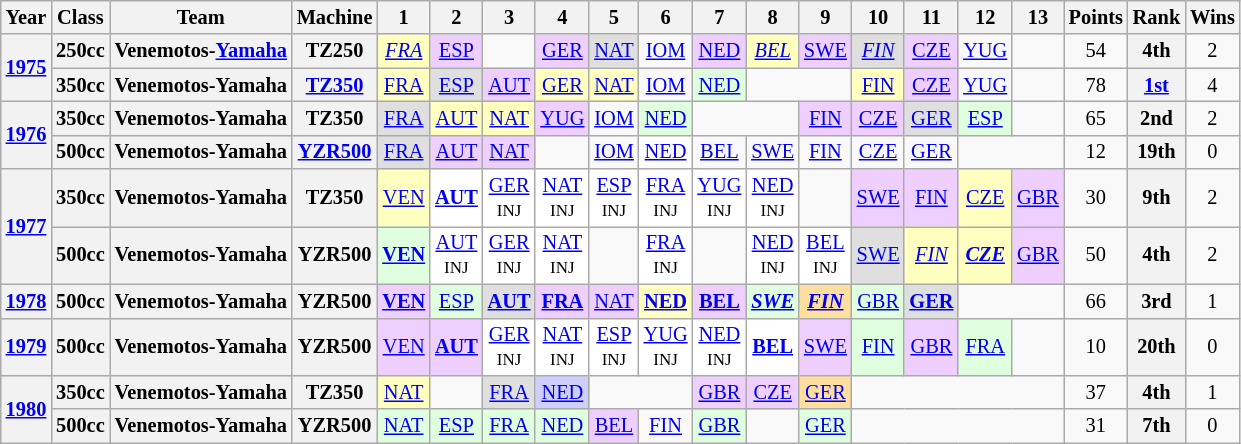<table class="wikitable" style="text-align:center; font-size:85%">
<tr>
<th>Year</th>
<th>Class</th>
<th>Team</th>
<th>Machine</th>
<th>1</th>
<th>2</th>
<th>3</th>
<th>4</th>
<th>5</th>
<th>6</th>
<th>7</th>
<th>8</th>
<th>9</th>
<th>10</th>
<th>11</th>
<th>12</th>
<th>13</th>
<th>Points</th>
<th>Rank</th>
<th>Wins</th>
</tr>
<tr>
<th rowspan=2><a href='#'>1975</a></th>
<th>250cc</th>
<th nowrap>Venemotos-<a href='#'>Yamaha</a></th>
<th>TZ250</th>
<td style="background:#ffffbf;"><em><a href='#'>FRA</a></em><br></td>
<td style="background:#efcfff;"><a href='#'>ESP</a><br></td>
<td></td>
<td style="background:#efcfff;"><a href='#'>GER</a><br></td>
<td style="background:#dfdfdf;"><a href='#'>NAT</a><br></td>
<td><a href='#'>IOM</a></td>
<td style="background:#efcfff;"><a href='#'>NED</a><br></td>
<td style="background:#ffffbf;"><em><a href='#'>BEL</a></em><br></td>
<td style="background:#efcfff;"><a href='#'>SWE</a><br></td>
<td style="background:#dfdfdf;"><em><a href='#'>FIN</a></em><br></td>
<td style="background:#efcfff;"><a href='#'>CZE</a><br></td>
<td><a href='#'>YUG</a></td>
<td></td>
<td>54</td>
<th>4th</th>
<td>2</td>
</tr>
<tr>
<th>350cc</th>
<th>Venemotos-Yamaha</th>
<th><a href='#'>TZ350</a></th>
<td style="background:#ffffbf;"><a href='#'>FRA</a><br></td>
<td style="background:#dfdfdf;"><a href='#'>ESP</a><br></td>
<td style="background:#efcfff;"><a href='#'>AUT</a><br></td>
<td style="background:#ffffbf;"><a href='#'>GER</a><br></td>
<td style="background:#ffffbf;"><a href='#'>NAT</a><br></td>
<td><a href='#'>IOM</a></td>
<td style="background:#dfffdf;"><a href='#'>NED</a><br></td>
<td colspan=2></td>
<td style="background:#ffffbf;"><a href='#'>FIN</a><br></td>
<td style="background:#efcfff;"><a href='#'>CZE</a><br></td>
<td><a href='#'>YUG</a></td>
<td></td>
<td>78</td>
<th><a href='#'>1st</a></th>
<td>4</td>
</tr>
<tr>
<th rowspan=2><a href='#'>1976</a></th>
<th>350cc</th>
<th>Venemotos-Yamaha</th>
<th>TZ350</th>
<td style="background:#dfdfdf;"><a href='#'>FRA</a><br></td>
<td style="background:#ffffbf;"><a href='#'>AUT</a><br></td>
<td style="background:#ffffbf;"><a href='#'>NAT</a><br></td>
<td style="background:#efcfff;"><a href='#'>YUG</a><br></td>
<td><a href='#'>IOM</a></td>
<td style="background:#dfffdf;"><a href='#'>NED</a><br></td>
<td colspan=2></td>
<td style="background:#efcfff;"><a href='#'>FIN</a><br></td>
<td style="background:#efcfff;"><a href='#'>CZE</a><br></td>
<td style="background:#dfdfdf;"><a href='#'>GER</a><br></td>
<td style="background:#dfffdf;"><a href='#'>ESP</a><br></td>
<td></td>
<td>65</td>
<th>2nd</th>
<td>2</td>
</tr>
<tr>
<th>500cc</th>
<th>Venemotos-Yamaha</th>
<th><a href='#'>YZR500</a></th>
<td style="background:#dfdfdf;"><a href='#'>FRA</a><br></td>
<td style="background:#efcfff;"><a href='#'>AUT</a><br></td>
<td style="background:#efcfff;"><a href='#'>NAT</a><br></td>
<td></td>
<td><a href='#'>IOM</a></td>
<td style="background:#fff;"><a href='#'>NED</a><br></td>
<td><a href='#'>BEL</a></td>
<td><a href='#'>SWE</a></td>
<td><a href='#'>FIN</a></td>
<td><a href='#'>CZE</a></td>
<td><a href='#'>GER</a></td>
<td colspan=2></td>
<td>12</td>
<th>19th</th>
<td>0</td>
</tr>
<tr>
<th rowspan=2><a href='#'>1977</a></th>
<th>350cc</th>
<th>Venemotos-Yamaha</th>
<th>TZ350</th>
<td style="background:#ffffbf;"><a href='#'>VEN</a><br></td>
<td style="background:#fff;"><strong><a href='#'>AUT</a></strong><br></td>
<td style="background:#fff;"><a href='#'>GER</a><br><small>INJ</small></td>
<td style="background:#fff;"><a href='#'>NAT</a><br><small>INJ</small></td>
<td style="background:#fff;"><a href='#'>ESP</a><br><small>INJ</small></td>
<td style="background:#fff;"><a href='#'>FRA</a><br><small>INJ</small></td>
<td style="background:#fff;"><a href='#'>YUG</a><br><small>INJ</small></td>
<td style="background:#fff;"><a href='#'>NED</a><br><small>INJ</small></td>
<td></td>
<td style="background:#efcfff;"><a href='#'>SWE</a><br></td>
<td style="background:#efcfff;"><a href='#'>FIN</a><br></td>
<td style="background:#ffffbf;"><a href='#'>CZE</a><br></td>
<td style="background:#efcfff;"><a href='#'>GBR</a><br></td>
<td>30</td>
<th>9th</th>
<td>2</td>
</tr>
<tr>
<th>500cc</th>
<th>Venemotos-Yamaha</th>
<th>YZR500</th>
<td style="background:#dfffdf;"><strong><a href='#'>VEN</a></strong><br></td>
<td style="background:#fff;"><a href='#'>AUT</a><br><small>INJ</small></td>
<td style="background:#fff;"><a href='#'>GER</a><br><small>INJ</small></td>
<td style="background:#fff;"><a href='#'>NAT</a><br><small>INJ</small></td>
<td></td>
<td style="background:#fff;"><a href='#'>FRA</a><br><small>INJ</small></td>
<td></td>
<td style="background:#fff;"><a href='#'>NED</a><br><small>INJ</small></td>
<td style="background:#fff;"><a href='#'>BEL</a><br><small>INJ</small></td>
<td style="background:#dfdfdf;"><a href='#'>SWE</a><br></td>
<td style="background:#ffffbf;"><em><a href='#'>FIN</a></em><br></td>
<td style="background:#ffffbf;"><strong><em><a href='#'>CZE</a></em></strong><br></td>
<td style="background:#efcfff;"><a href='#'>GBR</a><br></td>
<td>50</td>
<th>4th</th>
<td>2</td>
</tr>
<tr>
<th><a href='#'>1978</a></th>
<th>500cc</th>
<th>Venemotos-Yamaha</th>
<th>YZR500</th>
<td style="background:#efcfff;"><strong><a href='#'>VEN</a></strong><br></td>
<td style="background:#dfffdf;"><a href='#'>ESP</a><br></td>
<td style="background:#dfdfdf;"><strong><a href='#'>AUT</a></strong><br></td>
<td style="background:#efcfff;"><strong><a href='#'>FRA</a></strong><br></td>
<td style="background:#efcfff;"><a href='#'>NAT</a><br></td>
<td style="background:#ffffbf;"><strong><a href='#'>NED</a></strong><br></td>
<td style="background:#efcfff;"><strong><a href='#'>BEL</a></strong><br></td>
<td style="background:#dfffdf;"><strong><em><a href='#'>SWE</a></em></strong><br></td>
<td style="background:#ffdf9f;"><strong><em><a href='#'>FIN</a></em></strong><br></td>
<td style="background:#dfffdf;"><a href='#'>GBR</a><br></td>
<td style="background:#dfdfdf;"><strong><a href='#'>GER</a></strong><br></td>
<td colspan=2></td>
<td>66</td>
<th>3rd</th>
<td>1</td>
</tr>
<tr>
<th><a href='#'>1979</a></th>
<th>500cc</th>
<th>Venemotos-Yamaha</th>
<th>YZR500</th>
<td style="background:#efcfff;"><a href='#'>VEN</a><br></td>
<td style="background:#efcfff;"><strong><a href='#'>AUT</a></strong><br></td>
<td style="background:#fff;"><a href='#'>GER</a><br><small>INJ</small></td>
<td style="background:#fff;"><a href='#'>NAT</a><br><small>INJ</small></td>
<td style="background:#fff;"><a href='#'>ESP</a><br><small>INJ</small></td>
<td style="background:#fff;"><a href='#'>YUG</a><br><small>INJ</small></td>
<td style="background:#fff;"><a href='#'>NED</a><br><small>INJ</small></td>
<td style="background:#fff;"><strong><a href='#'>BEL</a></strong><br></td>
<td style="background:#efcfff;"><a href='#'>SWE</a><br></td>
<td style="background:#dfffdf;"><a href='#'>FIN</a><br></td>
<td style="background:#efcfff;"><a href='#'>GBR</a><br></td>
<td style="background:#dfffdf;"><a href='#'>FRA</a><br></td>
<td></td>
<td>10</td>
<th>20th</th>
<td>0</td>
</tr>
<tr>
<th rowspan=2><a href='#'>1980</a></th>
<th>350cc</th>
<th>Venemotos-Yamaha</th>
<th>TZ350</th>
<td style="background:#ffffbf;"><a href='#'>NAT</a><br></td>
<td></td>
<td style="background:#dfdfdf;"><a href='#'>FRA</a><br></td>
<td style="background:#cfcfff;"><a href='#'>NED</a><br></td>
<td colspan=2></td>
<td style="background:#efcfff;"><a href='#'>GBR</a><br></td>
<td style="background:#efcfff;"><a href='#'>CZE</a><br></td>
<td style="background:#ffdf9f;"><a href='#'>GER</a><br></td>
<td colspan=4></td>
<td>37</td>
<th>4th</th>
<td>1</td>
</tr>
<tr>
<th>500cc</th>
<th>Venemotos-Yamaha</th>
<th>YZR500</th>
<td style="background:#dfffdf;"><a href='#'>NAT</a><br></td>
<td style="background:#dfffdf;"><a href='#'>ESP</a><br></td>
<td style="background:#dfffdf;"><a href='#'>FRA</a><br></td>
<td style="background:#dfffdf;"><a href='#'>NED</a><br></td>
<td style="background:#efcfff;"><a href='#'>BEL</a><br></td>
<td><a href='#'>FIN</a></td>
<td style="background:#dfffdf;"><a href='#'>GBR</a><br></td>
<td></td>
<td style="background:#dfffdf;"><a href='#'>GER</a><br></td>
<td colspan=4></td>
<td>31</td>
<th>7th</th>
<td>0</td>
</tr>
</table>
